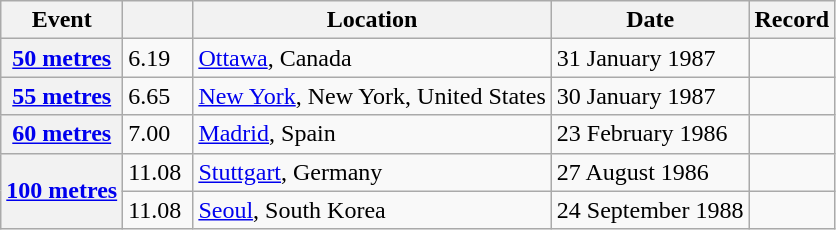<table class="wikitable">
<tr>
<th scope="col">Event</th>
<th scope="col"></th>
<th scope="col">Location</th>
<th scope="col">Date</th>
<th scope="col">Record</th>
</tr>
<tr>
<th scope="row"><a href='#'>50 metres</a></th>
<td>6.19 </td>
<td><a href='#'>Ottawa</a>, Canada</td>
<td>31 January 1987</td>
<td style="text-align:center"></td>
</tr>
<tr>
<th scope="row"><a href='#'>55 metres</a></th>
<td>6.65 </td>
<td><a href='#'>New York</a>, New York, United States</td>
<td>30 January 1987</td>
<td></td>
</tr>
<tr>
<th scope="row"><a href='#'>60 metres</a></th>
<td>7.00 </td>
<td><a href='#'>Madrid</a>, Spain</td>
<td>23 February 1986</td>
<td style="text-align:center"></td>
</tr>
<tr>
<th scope="rowgroup" rowspan="2"><a href='#'>100 metres</a></th>
<td>11.08 </td>
<td><a href='#'>Stuttgart</a>, Germany</td>
<td>27 August 1986</td>
<td></td>
</tr>
<tr>
<td>11.08 </td>
<td><a href='#'>Seoul</a>, South Korea</td>
<td>24 September 1988</td>
<td></td>
</tr>
</table>
